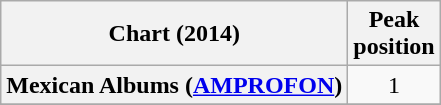<table class="wikitable sortable plainrowheaders">
<tr>
<th scope="col">Chart (2014)</th>
<th scope="col">Peak<br>position</th>
</tr>
<tr>
<th scope="row">Mexican Albums (<a href='#'>AMPROFON</a>)</th>
<td style="text-align:center;">1</td>
</tr>
<tr>
</tr>
</table>
